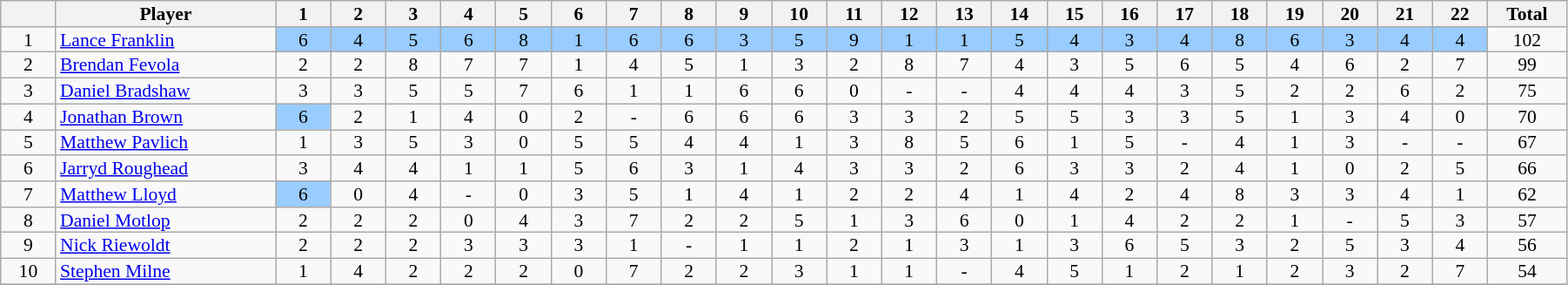<table class="wikitable nowraplinks" style="text-align:center; line-height: 90%; font-size:90%;" width=95%>
<tr>
<th width=20 abbr="Position"></th>
<th width=100>Player</th>
<th width=20 abbr="Round 1">1</th>
<th width=20 abbr="Round 2">2</th>
<th width=20 abbr="Round 3">3</th>
<th width=20 abbr="Round 4">4</th>
<th width=20 abbr="Round 5">5</th>
<th width=20 abbr="Round 6">6</th>
<th width=20 abbr="Round 7">7</th>
<th width=20 abbr="Round 8">8</th>
<th width=20 abbr="Round 9">9</th>
<th width=20 abbr="Round 10">10</th>
<th width=20 abbr="Round 11">11</th>
<th width=20 abbr="Round 12">12</th>
<th width=20 abbr="Round 13">13</th>
<th width=20 abbr="Round 14">14</th>
<th width=20 abbr="Round 15">15</th>
<th width=20 abbr="Round 16">16</th>
<th width=20 abbr="Round 17">17</th>
<th width=20 abbr="Round 18">18</th>
<th width=20 abbr="Round 19">19</th>
<th width=20 abbr="Round 20">20</th>
<th width=20 abbr="Round 21">21</th>
<th width=20 abbr="Round 22">22</th>
<th width=20 abbr="Total">Total</th>
</tr>
<tr>
<td>1</td>
<td style="text-align:left;"><a href='#'>Lance Franklin</a></td>
<td style="background:#99ccff;">6</td>
<td style="background:#99ccff;">4</td>
<td style="background:#99ccff;">5</td>
<td style="background:#99ccff;">6</td>
<td style="background:#99ccff;">8</td>
<td style="background:#99ccff;">1</td>
<td style="background:#99ccff;">6</td>
<td style="background:#99ccff;">6</td>
<td style="background:#99ccff;">3</td>
<td style="background:#99ccff;">5</td>
<td style="background:#99ccff;">9</td>
<td style="background:#99ccff;">1</td>
<td style="background:#99ccff;">1</td>
<td style="background:#99ccff;">5</td>
<td style="background:#99ccff;">4</td>
<td style="background:#99ccff;">3</td>
<td style="background:#99ccff;">4</td>
<td style="background:#99ccff;">8</td>
<td style="background:#99ccff;">6</td>
<td style="background:#99ccff;">3</td>
<td style="background:#99ccff;">4</td>
<td style="background:#99ccff;">4</td>
<td>102</td>
</tr>
<tr>
<td>2</td>
<td style="text-align:left;"><a href='#'>Brendan Fevola</a></td>
<td>2</td>
<td>2</td>
<td>8</td>
<td>7</td>
<td>7</td>
<td>1</td>
<td>4</td>
<td>5</td>
<td>1</td>
<td>3</td>
<td>2</td>
<td>8</td>
<td>7</td>
<td>4</td>
<td>3</td>
<td>5</td>
<td>6</td>
<td>5</td>
<td>4</td>
<td>6</td>
<td>2</td>
<td>7</td>
<td>99</td>
</tr>
<tr>
<td>3</td>
<td style="text-align:left;"><a href='#'>Daniel Bradshaw</a></td>
<td>3</td>
<td>3</td>
<td>5</td>
<td>5</td>
<td>7</td>
<td>6</td>
<td>1</td>
<td>1</td>
<td>6</td>
<td>6</td>
<td>0</td>
<td>-</td>
<td>-</td>
<td>4</td>
<td>4</td>
<td>4</td>
<td>3</td>
<td>5</td>
<td>2</td>
<td>2</td>
<td>6</td>
<td>2</td>
<td>75</td>
</tr>
<tr>
<td>4</td>
<td style="text-align:left;"><a href='#'>Jonathan Brown</a></td>
<td style="background:#99ccff;">6</td>
<td>2</td>
<td>1</td>
<td>4</td>
<td>0</td>
<td>2</td>
<td>-</td>
<td>6</td>
<td>6</td>
<td>6</td>
<td>3</td>
<td>3</td>
<td>2</td>
<td>5</td>
<td>5</td>
<td>3</td>
<td>3</td>
<td>5</td>
<td>1</td>
<td>3</td>
<td>4</td>
<td>0</td>
<td>70</td>
</tr>
<tr>
<td>5</td>
<td style="text-align:left;"><a href='#'>Matthew Pavlich</a></td>
<td>1</td>
<td>3</td>
<td>5</td>
<td>3</td>
<td>0</td>
<td>5</td>
<td>5</td>
<td>4</td>
<td>4</td>
<td>1</td>
<td>3</td>
<td>8</td>
<td>5</td>
<td>6</td>
<td>1</td>
<td>5</td>
<td>-</td>
<td>4</td>
<td>1</td>
<td>3</td>
<td>-</td>
<td>-</td>
<td>67</td>
</tr>
<tr>
<td>6</td>
<td style="text-align:left;"><a href='#'>Jarryd Roughead</a></td>
<td>3</td>
<td>4</td>
<td>4</td>
<td>1</td>
<td>1</td>
<td>5</td>
<td>6</td>
<td>3</td>
<td>1</td>
<td>4</td>
<td>3</td>
<td>3</td>
<td>2</td>
<td>6</td>
<td>3</td>
<td>3</td>
<td>2</td>
<td>4</td>
<td>1</td>
<td>0</td>
<td>2</td>
<td>5</td>
<td>66</td>
</tr>
<tr>
<td>7</td>
<td style="text-align:left;"><a href='#'>Matthew Lloyd</a></td>
<td style="background:#99ccff;">6</td>
<td>0</td>
<td>4</td>
<td>-</td>
<td>0</td>
<td>3</td>
<td>5</td>
<td>1</td>
<td>4</td>
<td>1</td>
<td>2</td>
<td>2</td>
<td>4</td>
<td>1</td>
<td>4</td>
<td>2</td>
<td>4</td>
<td>8</td>
<td>3</td>
<td>3</td>
<td>4</td>
<td>1</td>
<td>62</td>
</tr>
<tr>
<td>8</td>
<td style="text-align:left;"><a href='#'>Daniel Motlop</a></td>
<td>2</td>
<td>2</td>
<td>2</td>
<td>0</td>
<td>4</td>
<td>3</td>
<td>7</td>
<td>2</td>
<td>2</td>
<td>5</td>
<td>1</td>
<td>3</td>
<td>6</td>
<td>0</td>
<td>1</td>
<td>4</td>
<td>2</td>
<td>2</td>
<td>1</td>
<td>-</td>
<td>5</td>
<td>3</td>
<td>57</td>
</tr>
<tr>
<td>9</td>
<td style="text-align:left;"><a href='#'>Nick Riewoldt</a></td>
<td>2</td>
<td>2</td>
<td>2</td>
<td>3</td>
<td>3</td>
<td>3</td>
<td>1</td>
<td>-</td>
<td>1</td>
<td>1</td>
<td>2</td>
<td>1</td>
<td>3</td>
<td>1</td>
<td>3</td>
<td>6</td>
<td>5</td>
<td>3</td>
<td>2</td>
<td>5</td>
<td>3</td>
<td>4</td>
<td>56</td>
</tr>
<tr>
<td>10</td>
<td style="text-align:left;"><a href='#'>Stephen Milne</a></td>
<td>1</td>
<td>4</td>
<td>2</td>
<td>2</td>
<td>2</td>
<td>0</td>
<td>7</td>
<td>2</td>
<td>2</td>
<td>3</td>
<td>1</td>
<td>1</td>
<td>-</td>
<td>4</td>
<td>5</td>
<td>1</td>
<td>2</td>
<td>1</td>
<td>2</td>
<td>3</td>
<td>2</td>
<td>7</td>
<td>54</td>
</tr>
<tr>
</tr>
</table>
